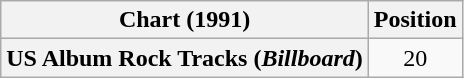<table class="wikitable plainrowheaders" style="text-align:center">
<tr>
<th>Chart (1991)</th>
<th>Position</th>
</tr>
<tr>
<th scope="row">US Album Rock Tracks (<em>Billboard</em>)</th>
<td>20</td>
</tr>
</table>
